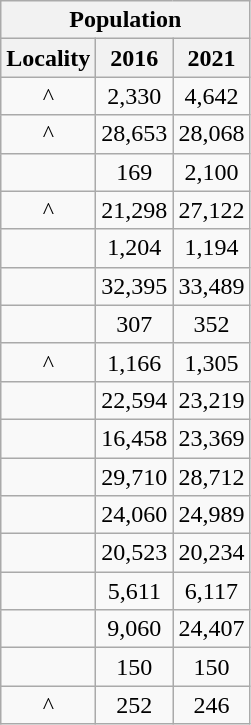<table class="wikitable sortable" style="text-align:center;">
<tr>
<th colspan="3" style="text-align:center;  font-weight:bold">Population</th>
</tr>
<tr>
<th style="text-align:center; background:  font-weight:bold">Locality</th>
<th style="text-align:center; background:  font-weight:bold"><strong>2016</strong></th>
<th style="text-align:center; background:  font-weight:bold"><strong>2021</strong></th>
</tr>
<tr>
<td>^</td>
<td>2,330</td>
<td>4,642</td>
</tr>
<tr>
<td>^</td>
<td>28,653</td>
<td>28,068</td>
</tr>
<tr>
<td></td>
<td>169</td>
<td>2,100</td>
</tr>
<tr>
<td>^</td>
<td>21,298</td>
<td>27,122</td>
</tr>
<tr>
<td></td>
<td>1,204</td>
<td>1,194</td>
</tr>
<tr>
<td></td>
<td>32,395</td>
<td>33,489</td>
</tr>
<tr>
<td></td>
<td>307</td>
<td>352</td>
</tr>
<tr>
<td>^</td>
<td>1,166</td>
<td>1,305</td>
</tr>
<tr>
<td></td>
<td>22,594</td>
<td>23,219</td>
</tr>
<tr>
<td></td>
<td>16,458</td>
<td>23,369</td>
</tr>
<tr>
<td></td>
<td>29,710</td>
<td>28,712</td>
</tr>
<tr>
<td></td>
<td>24,060</td>
<td>24,989</td>
</tr>
<tr>
<td></td>
<td>20,523</td>
<td>20,234</td>
</tr>
<tr>
<td></td>
<td>5,611</td>
<td>6,117</td>
</tr>
<tr>
<td></td>
<td>9,060</td>
<td>24,407</td>
</tr>
<tr>
<td></td>
<td>150</td>
<td>150</td>
</tr>
<tr>
<td>^</td>
<td>252</td>
<td>246</td>
</tr>
</table>
